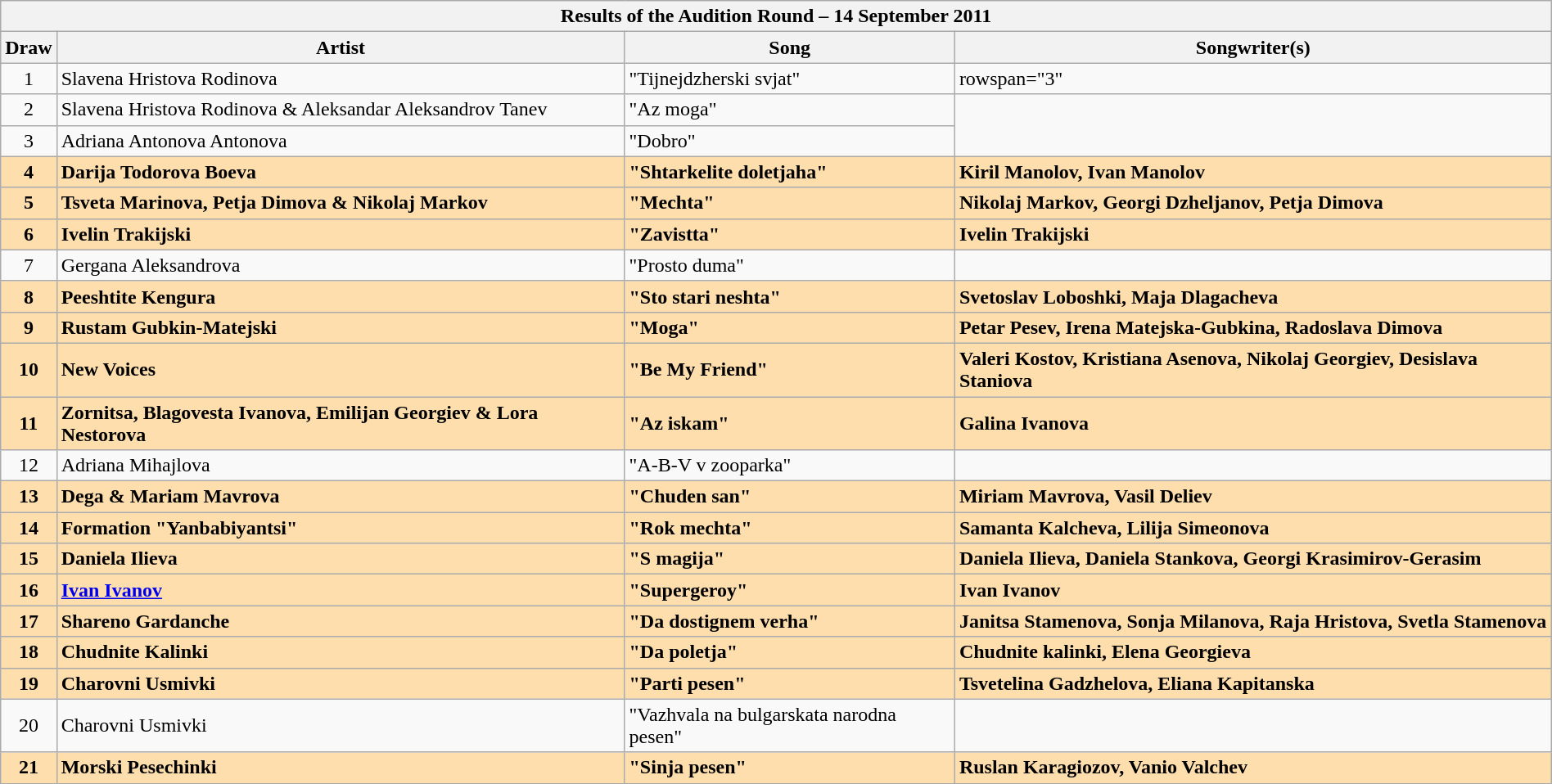<table class="wikitable collapsible collapsed" style="margin: 1em auto 1em auto;">
<tr>
<th colspan="4">Results of the Audition Round – 14 September 2011</th>
</tr>
<tr>
<th>Draw</th>
<th>Artist</th>
<th>Song</th>
<th>Songwriter(s)</th>
</tr>
<tr>
<td align="center">1</td>
<td align="left">Slavena Hristova Rodinova</td>
<td align="left">"Tijnejdzherski svjat"</td>
<td>rowspan="3" </td>
</tr>
<tr>
<td align="center">2</td>
<td align="left">Slavena Hristova Rodinova & Aleksandar Aleksandrov Tanev</td>
<td align="left">"Az moga"</td>
</tr>
<tr>
<td align="center">3</td>
<td align="left">Adriana Antonova Antonova</td>
<td align="left">"Dobro"</td>
</tr>
<tr style="font-weight: bold; background: navajowhite;">
<td align="center">4</td>
<td align="left">Darija Todorova Boeva</td>
<td align="left">"Shtarkelite doletjaha"</td>
<td>Kiril Manolov, Ivan Manolov</td>
</tr>
<tr style="font-weight: bold; background: navajowhite;">
<td align="center">5</td>
<td align="left">Tsveta Marinova, Petja Dimova & Nikolaj Markov</td>
<td align="left">"Mechta"</td>
<td>Nikolaj Markov, Georgi Dzheljanov, Petja Dimova</td>
</tr>
<tr style="font-weight: bold; background: navajowhite;">
<td align="center">6</td>
<td align="left">Ivelin Trakijski</td>
<td align="left">"Zavistta"</td>
<td>Ivelin Trakijski</td>
</tr>
<tr>
<td align="center">7</td>
<td align="left">Gergana Aleksandrova</td>
<td align="left">"Prosto duma"</td>
<td></td>
</tr>
<tr style="font-weight: bold; background: navajowhite;">
<td align="center">8</td>
<td align="left">Peeshtite Kengura</td>
<td align="left">"Sto stari neshta"</td>
<td>Svetoslav Loboshki, Maja Dlagacheva</td>
</tr>
<tr style="font-weight: bold; background: navajowhite;">
<td align="center">9</td>
<td align="left">Rustam Gubkin-Matejski</td>
<td align="left">"Moga"</td>
<td>Petar Pesev, Irena Matejska-Gubkina, Radoslava Dimova</td>
</tr>
<tr style="font-weight: bold; background: navajowhite;">
<td align="center">10</td>
<td align="left">New Voices</td>
<td align="left">"Be My Friend"</td>
<td>Valeri Kostov, Kristiana Asenova, Nikolaj Georgiev, Desislava Staniova</td>
</tr>
<tr style="font-weight: bold; background: navajowhite;">
<td align="center">11</td>
<td align="left">Zornitsa, Blagovesta Ivanova, Emilijan Georgiev & Lora Nestorova</td>
<td align="left">"Az iskam"</td>
<td>Galina Ivanova</td>
</tr>
<tr>
<td align="center">12</td>
<td align="left">Adriana Mihajlova</td>
<td align="left">"A-B-V v zooparka"</td>
<td></td>
</tr>
<tr style="font-weight: bold; background: navajowhite;">
<td align="center">13</td>
<td align="left">Dega & Mariam Mavrova</td>
<td align="left">"Chuden san"</td>
<td>Miriam Mavrova, Vasil Deliev</td>
</tr>
<tr style="font-weight: bold; background: navajowhite;">
<td align="center">14</td>
<td align="left">Formation "Yanbabiyantsi"</td>
<td align="left">"Rok mechta"</td>
<td>Samanta Kalcheva, Lilija Simeonova</td>
</tr>
<tr style="font-weight: bold; background: navajowhite;">
<td align="center">15</td>
<td align="left">Daniela Ilieva</td>
<td align="left">"S magija"</td>
<td>Daniela Ilieva, Daniela Stankova, Georgi Krasimirov-Gerasim</td>
</tr>
<tr style="font-weight: bold; background: navajowhite;">
<td align="center">16</td>
<td align="left"><a href='#'>Ivan Ivanov</a></td>
<td align="left">"Supergeroy"</td>
<td>Ivan Ivanov</td>
</tr>
<tr style="font-weight: bold; background: navajowhite;">
<td align="center">17</td>
<td align="left">Shareno Gardanche</td>
<td align="left">"Da dostignem verha"</td>
<td>Janitsa Stamenova, Sonja Milanova, Raja Hristova, Svetla Stamenova</td>
</tr>
<tr style="font-weight: bold; background: navajowhite;">
<td align="center">18</td>
<td align="left">Chudnite Kalinki</td>
<td align="left">"Da poletja"</td>
<td>Chudnite kalinki, Elena Georgieva</td>
</tr>
<tr style="font-weight: bold; background: navajowhite;">
<td align="center">19</td>
<td align="left">Charovni Usmivki</td>
<td align="left">"Parti pesen"</td>
<td>Tsvetelina Gadzhelova, Eliana Kapitanska</td>
</tr>
<tr>
<td align="center">20</td>
<td align="left">Charovni Usmivki</td>
<td align="left">"Vazhvala na bulgarskata narodna pesen"</td>
<td></td>
</tr>
<tr style="font-weight: bold; background: navajowhite;">
<td align="center">21</td>
<td align="left">Morski Pesechinki</td>
<td align="left">"Sinja pesen"</td>
<td>Ruslan Karagiozov, Vanio Valchev</td>
</tr>
<tr>
</tr>
</table>
